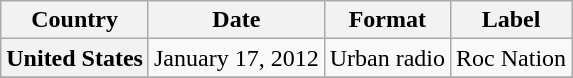<table class="wikitable plainrowheaders">
<tr>
<th scope="col">Country</th>
<th scope="col">Date</th>
<th scope="col">Format</th>
<th scope="col">Label</th>
</tr>
<tr>
<th scope="row">United States</th>
<td>January 17, 2012</td>
<td>Urban radio</td>
<td>Roc Nation</td>
</tr>
<tr>
</tr>
</table>
